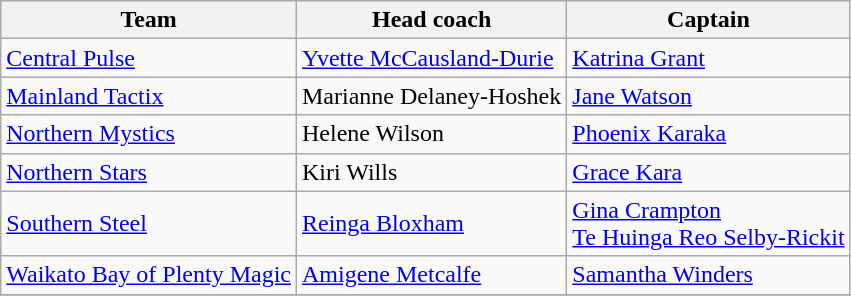<table class="wikitable collapsible">
<tr>
<th>Team</th>
<th>Head coach</th>
<th>Captain</th>
</tr>
<tr>
<td><a href='#'>Central Pulse</a></td>
<td><a href='#'>Yvette McCausland-Durie</a></td>
<td><a href='#'>Katrina Grant</a></td>
</tr>
<tr>
<td><a href='#'>Mainland Tactix</a></td>
<td>Marianne Delaney-Hoshek</td>
<td><a href='#'>Jane Watson</a></td>
</tr>
<tr>
<td><a href='#'>Northern Mystics</a></td>
<td>Helene Wilson</td>
<td><a href='#'>Phoenix Karaka</a></td>
</tr>
<tr>
<td><a href='#'>Northern Stars</a></td>
<td>Kiri Wills</td>
<td><a href='#'>Grace Kara</a></td>
</tr>
<tr>
<td><a href='#'>Southern Steel</a></td>
<td><a href='#'>Reinga Bloxham</a></td>
<td><a href='#'>Gina Crampton</a><br><a href='#'>Te Huinga Reo Selby-Rickit</a></td>
</tr>
<tr>
<td><a href='#'>Waikato Bay of Plenty Magic</a></td>
<td><a href='#'>Amigene Metcalfe</a></td>
<td><a href='#'>Samantha Winders</a></td>
</tr>
<tr>
</tr>
</table>
